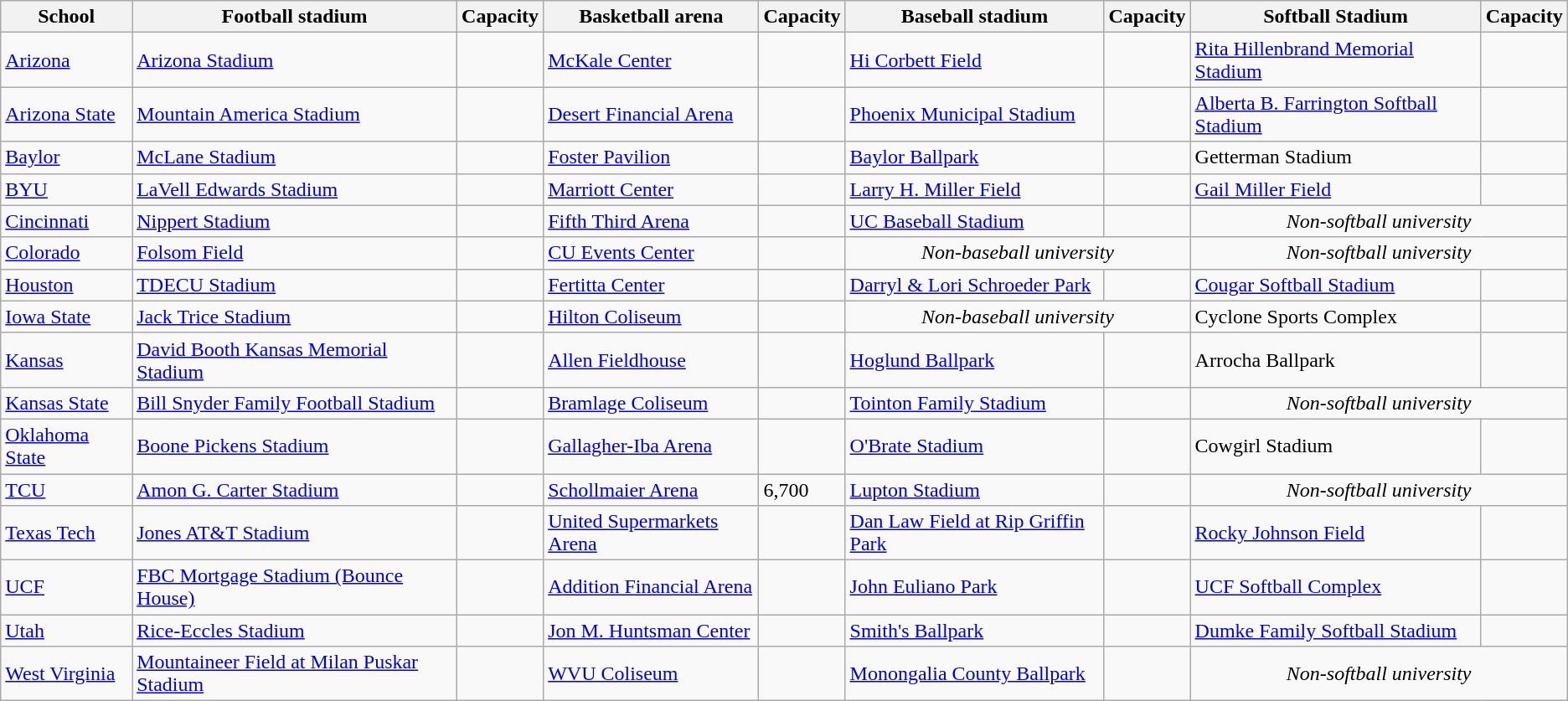<table class="wikitable sortable">
<tr>
<th>School</th>
<th>Football stadium</th>
<th>Capacity</th>
<th>Basketball arena</th>
<th>Capacity</th>
<th>Baseball stadium</th>
<th>Capacity</th>
<th>Softball Stadium</th>
<th>Capacity</th>
</tr>
<tr>
<td><a href='#'>Arizona</a></td>
<td><a href='#'>Arizona Stadium</a></td>
<td></td>
<td><a href='#'>McKale Center</a></td>
<td></td>
<td><a href='#'>Hi Corbett Field</a></td>
<td></td>
<td><a href='#'>Rita Hillenbrand Memorial Stadium</a></td>
<td></td>
</tr>
<tr>
<td><a href='#'>Arizona State</a></td>
<td><a href='#'>Mountain America Stadium</a></td>
<td></td>
<td><a href='#'>Desert Financial Arena</a></td>
<td></td>
<td><a href='#'>Phoenix Municipal Stadium</a></td>
<td></td>
<td><a href='#'>Alberta B. Farrington Softball Stadium</a></td>
<td></td>
</tr>
<tr>
<td><a href='#'>Baylor</a></td>
<td><a href='#'>McLane Stadium</a></td>
<td></td>
<td><a href='#'>Foster Pavilion</a></td>
<td></td>
<td><a href='#'>Baylor Ballpark</a></td>
<td></td>
<td>Getterman Stadium</td>
<td></td>
</tr>
<tr>
<td><a href='#'>BYU</a></td>
<td><a href='#'>LaVell Edwards Stadium</a></td>
<td></td>
<td><a href='#'>Marriott Center</a></td>
<td></td>
<td><a href='#'>Larry H. Miller Field</a></td>
<td></td>
<td><a href='#'>Gail Miller Field</a></td>
<td></td>
</tr>
<tr>
<td><a href='#'>Cincinnati</a></td>
<td><a href='#'>Nippert Stadium</a></td>
<td></td>
<td><a href='#'>Fifth Third Arena</a></td>
<td></td>
<td><a href='#'>UC Baseball Stadium</a></td>
<td></td>
<td colspan="2" style="text-align:center;"><em>Non-softball university</em></td>
</tr>
<tr>
<td><a href='#'>Colorado</a></td>
<td><a href='#'>Folsom Field</a></td>
<td></td>
<td><a href='#'>CU Events Center</a></td>
<td></td>
<td colspan="2" style="text-align:center;"><em>Non-baseball university</em></td>
<td colspan="2" style="text-align:center;"><em>Non-softball university</em></td>
</tr>
<tr>
<td><a href='#'>Houston</a></td>
<td><a href='#'>TDECU Stadium</a></td>
<td></td>
<td><a href='#'>Fertitta Center</a></td>
<td></td>
<td><a href='#'>Darryl & Lori Schroeder Park</a></td>
<td></td>
<td><a href='#'>Cougar Softball Stadium</a></td>
<td></td>
</tr>
<tr>
<td><a href='#'>Iowa State</a></td>
<td><a href='#'>Jack Trice Stadium</a></td>
<td></td>
<td><a href='#'>Hilton Coliseum</a></td>
<td></td>
<td colspan="2" style="text-align:center;"><em>Non-baseball university</em></td>
<td>Cyclone Sports Complex</td>
<td></td>
</tr>
<tr>
<td><a href='#'>Kansas</a></td>
<td><a href='#'>David Booth Kansas Memorial Stadium</a></td>
<td></td>
<td><a href='#'>Allen Fieldhouse</a></td>
<td></td>
<td><a href='#'>Hoglund Ballpark</a></td>
<td></td>
<td>Arrocha Ballpark</td>
<td></td>
</tr>
<tr>
<td><a href='#'>Kansas State</a></td>
<td><a href='#'>Bill Snyder Family Football Stadium</a></td>
<td></td>
<td><a href='#'>Bramlage Coliseum</a></td>
<td></td>
<td><a href='#'>Tointon Family Stadium</a></td>
<td></td>
<td colspan="2" style="text-align:center;"><em>Non-softball university</em></td>
</tr>
<tr>
<td><a href='#'>Oklahoma State</a></td>
<td><a href='#'>Boone Pickens Stadium</a></td>
<td></td>
<td><a href='#'>Gallagher-Iba Arena</a></td>
<td></td>
<td><a href='#'>O'Brate Stadium</a></td>
<td></td>
<td>Cowgirl Stadium</td>
<td></td>
</tr>
<tr>
<td><a href='#'>TCU</a></td>
<td align=left><a href='#'>Amon G. Carter Stadium</a></td>
<td></td>
<td align=left><a href='#'>Schollmaier Arena</a></td>
<td>6,700</td>
<td align=left><a href='#'>Lupton Stadium</a></td>
<td></td>
<td colspan="2" style="text-align:center;"><em>Non-softball university</em></td>
</tr>
<tr>
<td><a href='#'>Texas Tech</a></td>
<td><a href='#'>Jones AT&T Stadium</a></td>
<td></td>
<td><a href='#'>United Supermarkets Arena</a></td>
<td></td>
<td><a href='#'>Dan Law Field at Rip Griffin Park</a></td>
<td></td>
<td><a href='#'>Rocky Johnson Field</a></td>
<td></td>
</tr>
<tr>
<td><a href='#'>UCF</a></td>
<td><a href='#'>FBC Mortgage Stadium (Bounce House)</a></td>
<td></td>
<td><a href='#'>Addition Financial Arena</a></td>
<td></td>
<td><a href='#'>John Euliano Park</a></td>
<td></td>
<td><a href='#'>UCF Softball Complex</a></td>
<td></td>
</tr>
<tr>
<td><a href='#'>Utah</a></td>
<td><a href='#'>Rice-Eccles Stadium</a></td>
<td></td>
<td><a href='#'>Jon M. Huntsman Center</a></td>
<td></td>
<td><a href='#'>Smith's Ballpark</a></td>
<td></td>
<td><a href='#'>Dumke Family Softball Stadium</a></td>
<td></td>
</tr>
<tr>
<td><a href='#'>West Virginia</a></td>
<td><a href='#'>Mountaineer Field at Milan Puskar Stadium</a></td>
<td></td>
<td><a href='#'>WVU Coliseum</a></td>
<td></td>
<td><a href='#'>Monongalia County Ballpark</a></td>
<td></td>
<td colspan="2" style="text-align:center;"><em>Non-softball university</em></td>
</tr>
</table>
